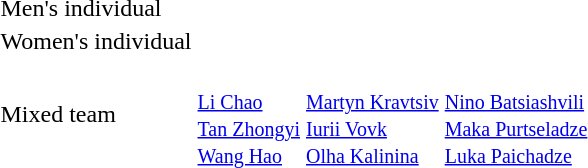<table>
<tr>
<td>Men's individual</td>
<td></td>
<td></td>
<td></td>
</tr>
<tr>
<td>Women's individual</td>
<td></td>
<td></td>
<td></td>
</tr>
<tr>
<td>Mixed team</td>
<td><br><small><a href='#'>Li Chao</a><br><a href='#'>Tan Zhongyi</a><br><a href='#'>Wang Hao</a></small></td>
<td><br><small><a href='#'>Martyn Kravtsiv</a><br><a href='#'>Iurii Vovk</a><br><a href='#'>Olha Kalinina</a></small></td>
<td><br><small><a href='#'>Nino Batsiashvili</a><br><a href='#'>Maka Purtseladze</a><br><a href='#'>Luka Paichadze</a></small></td>
</tr>
</table>
